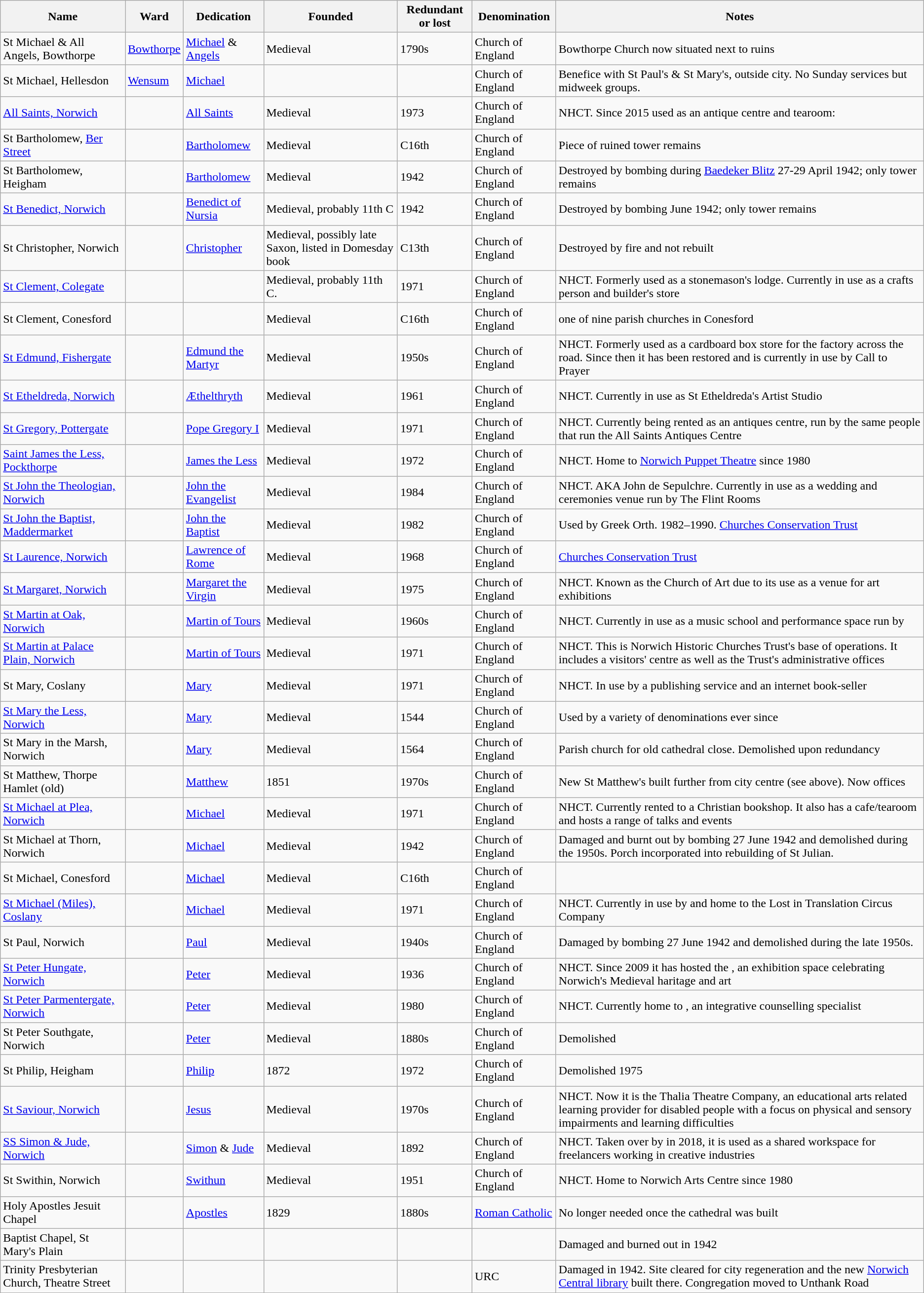<table class="wikitable sortable">
<tr>
<th scope="col">Name</th>
<th>Ward</th>
<th>Dedication</th>
<th>Founded</th>
<th>Redundant or lost</th>
<th>Denomination</th>
<th>Notes</th>
</tr>
<tr>
<td>St Michael & All Angels, Bowthorpe</td>
<td><a href='#'>Bowthorpe</a></td>
<td><a href='#'>Michael</a> & <a href='#'>Angels</a></td>
<td>Medieval</td>
<td>1790s</td>
<td>Church of England</td>
<td>Bowthorpe Church now situated next to ruins</td>
</tr>
<tr>
<td>St Michael, Hellesdon</td>
<td><a href='#'>Wensum</a></td>
<td><a href='#'>Michael</a></td>
<td></td>
<td></td>
<td>Church of England</td>
<td>Benefice with St Paul's & St Mary's, outside city. No Sunday services but midweek groups.</td>
</tr>
<tr>
<td><a href='#'>All Saints, Norwich</a></td>
<td></td>
<td><a href='#'>All Saints</a></td>
<td>Medieval</td>
<td>1973</td>
<td>Church of England</td>
<td>NHCT. Since 2015 used as an antique centre and tearoom:</td>
</tr>
<tr>
<td>St Bartholomew, <a href='#'>Ber Street</a></td>
<td></td>
<td><a href='#'>Bartholomew</a></td>
<td>Medieval</td>
<td>C16th</td>
<td>Church of England</td>
<td>Piece of ruined tower remains</td>
</tr>
<tr>
<td>St Bartholomew, Heigham</td>
<td></td>
<td><a href='#'>Bartholomew</a></td>
<td>Medieval</td>
<td>1942</td>
<td>Church of England</td>
<td>Destroyed by bombing during <a href='#'>Baedeker Blitz</a> 27-29 April 1942; only tower remains</td>
</tr>
<tr>
<td><a href='#'>St Benedict, Norwich</a></td>
<td></td>
<td><a href='#'>Benedict of Nursia</a></td>
<td>Medieval, probably 11th C</td>
<td>1942</td>
<td>Church of England</td>
<td>Destroyed by bombing June 1942; only tower remains</td>
</tr>
<tr>
<td>St Christopher, Norwich</td>
<td></td>
<td><a href='#'>Christopher</a></td>
<td>Medieval, possibly late Saxon, listed in Domesday book</td>
<td>C13th</td>
<td>Church of England</td>
<td>Destroyed by fire and not rebuilt</td>
</tr>
<tr>
<td><a href='#'>St Clement, Colegate</a></td>
<td></td>
<td></td>
<td>Medieval, probably 11th C.</td>
<td>1971</td>
<td>Church of England</td>
<td>NHCT. Formerly used as a stonemason's lodge. Currently in use as a crafts person and builder's store</td>
</tr>
<tr>
<td>St Clement, Conesford</td>
<td></td>
<td></td>
<td>Medieval</td>
<td>C16th</td>
<td>Church of England</td>
<td>one of nine parish churches in Conesford</td>
</tr>
<tr>
<td><a href='#'>St Edmund, Fishergate</a></td>
<td></td>
<td><a href='#'>Edmund the Martyr</a></td>
<td>Medieval</td>
<td>1950s</td>
<td>Church of England</td>
<td>NHCT. Formerly used as a cardboard box store for the factory across the road. Since then it has been restored and is currently in use by Call to Prayer </td>
</tr>
<tr>
<td><a href='#'>St Etheldreda, Norwich</a></td>
<td></td>
<td><a href='#'>Æthelthryth</a></td>
<td>Medieval</td>
<td>1961</td>
<td>Church of England</td>
<td>NHCT. Currently in use as St Etheldreda's Artist Studio</td>
</tr>
<tr>
<td><a href='#'>St Gregory, Pottergate</a></td>
<td></td>
<td><a href='#'>Pope Gregory I</a></td>
<td>Medieval</td>
<td>1971</td>
<td>Church of England</td>
<td>NHCT. Currently being rented as an antiques centre, run by the same people that run the All Saints Antiques Centre</td>
</tr>
<tr>
<td><a href='#'>Saint James the Less, Pockthorpe</a></td>
<td></td>
<td><a href='#'>James the Less</a></td>
<td>Medieval</td>
<td>1972</td>
<td>Church of England</td>
<td>NHCT. Home to <a href='#'>Norwich Puppet Theatre</a> since 1980</td>
</tr>
<tr>
<td><a href='#'>St John the Theologian, Norwich</a></td>
<td></td>
<td><a href='#'>John the Evangelist</a></td>
<td>Medieval</td>
<td>1984</td>
<td>Church of England</td>
<td>NHCT. AKA John de Sepulchre. Currently in use as a wedding and ceremonies venue run by The Flint Rooms</td>
</tr>
<tr>
<td><a href='#'>St John the Baptist, Maddermarket</a></td>
<td></td>
<td><a href='#'>John the Baptist</a></td>
<td>Medieval</td>
<td>1982</td>
<td>Church of England</td>
<td>Used by Greek Orth. 1982–1990. <a href='#'>Churches Conservation Trust</a></td>
</tr>
<tr>
<td><a href='#'>St Laurence, Norwich</a></td>
<td></td>
<td><a href='#'>Lawrence of Rome</a></td>
<td>Medieval</td>
<td>1968</td>
<td>Church of England</td>
<td><a href='#'>Churches Conservation Trust</a></td>
</tr>
<tr>
<td><a href='#'>St Margaret, Norwich</a></td>
<td></td>
<td><a href='#'>Margaret the Virgin</a></td>
<td>Medieval</td>
<td>1975</td>
<td>Church of England</td>
<td>NHCT. Known as the  Church of Art due to its use as a venue for art exhibitions</td>
</tr>
<tr>
<td><a href='#'>St Martin at Oak, Norwich</a></td>
<td></td>
<td><a href='#'>Martin of Tours</a></td>
<td>Medieval</td>
<td>1960s</td>
<td>Church of England</td>
<td>NHCT. Currently in use as a music school and performance space run by </td>
</tr>
<tr>
<td><a href='#'>St Martin at Palace Plain, Norwich</a></td>
<td></td>
<td><a href='#'>Martin of Tours</a></td>
<td>Medieval</td>
<td>1971</td>
<td>Church of England</td>
<td>NHCT. This is Norwich Historic Churches Trust's base of operations. It includes a visitors' centre as well as the Trust's administrative offices</td>
</tr>
<tr>
<td>St Mary, Coslany</td>
<td></td>
<td><a href='#'>Mary</a></td>
<td>Medieval</td>
<td>1971</td>
<td>Church of England</td>
<td>NHCT. In use by a publishing service and an internet book-seller</td>
</tr>
<tr>
<td><a href='#'>St Mary the Less, Norwich</a></td>
<td></td>
<td><a href='#'>Mary</a></td>
<td>Medieval</td>
<td>1544</td>
<td>Church of England</td>
<td>Used by a variety of denominations ever since</td>
</tr>
<tr>
<td>St Mary in the Marsh, Norwich</td>
<td></td>
<td><a href='#'>Mary</a></td>
<td>Medieval</td>
<td>1564</td>
<td>Church of England</td>
<td>Parish church for old cathedral close. Demolished upon redundancy</td>
</tr>
<tr>
<td>St Matthew, Thorpe Hamlet (old)</td>
<td></td>
<td><a href='#'>Matthew</a></td>
<td>1851</td>
<td>1970s</td>
<td>Church of England</td>
<td>New St Matthew's built further from city centre (see above). Now offices</td>
</tr>
<tr>
<td><a href='#'>St Michael at Plea, Norwich</a></td>
<td></td>
<td><a href='#'>Michael</a></td>
<td>Medieval</td>
<td>1971</td>
<td>Church of England</td>
<td>NHCT. Currently rented to a Christian bookshop. It also has a cafe/tearoom and hosts a range of talks and events</td>
</tr>
<tr>
<td>St Michael at Thorn, Norwich</td>
<td></td>
<td><a href='#'>Michael</a></td>
<td>Medieval</td>
<td>1942</td>
<td>Church of England</td>
<td>Damaged and burnt out by bombing 27 June 1942 and demolished during the 1950s. Porch incorporated into rebuilding of St Julian.</td>
</tr>
<tr>
<td>St Michael, Conesford</td>
<td></td>
<td><a href='#'>Michael</a></td>
<td>Medieval</td>
<td>C16th</td>
<td>Church of England</td>
<td></td>
</tr>
<tr>
<td><a href='#'>St Michael (Miles), Coslany</a></td>
<td></td>
<td><a href='#'>Michael</a></td>
<td>Medieval</td>
<td>1971</td>
<td>Church of England</td>
<td>NHCT. Currently in use by  and home to the Lost in Translation Circus Company</td>
</tr>
<tr>
<td>St Paul, Norwich</td>
<td></td>
<td><a href='#'>Paul</a></td>
<td>Medieval</td>
<td>1940s</td>
<td>Church of England</td>
<td>Damaged by bombing 27 June 1942 and demolished during the late 1950s.</td>
</tr>
<tr>
<td><a href='#'>St Peter Hungate, Norwich</a></td>
<td></td>
<td><a href='#'>Peter</a></td>
<td>Medieval</td>
<td>1936</td>
<td>Church of England</td>
<td>NHCT. Since 2009 it has hosted the , an exhibition space celebrating Norwich's Medieval haritage and art</td>
</tr>
<tr>
<td><a href='#'>St Peter Parmentergate, Norwich</a></td>
<td></td>
<td><a href='#'>Peter</a></td>
<td>Medieval</td>
<td>1980</td>
<td>Church of England</td>
<td>NHCT. Currently home to , an integrative counselling specialist </td>
</tr>
<tr>
<td>St Peter Southgate, Norwich</td>
<td></td>
<td><a href='#'>Peter</a></td>
<td>Medieval</td>
<td>1880s</td>
<td>Church of England</td>
<td>Demolished</td>
</tr>
<tr>
<td>St Philip, Heigham</td>
<td></td>
<td><a href='#'>Philip</a></td>
<td>1872</td>
<td>1972</td>
<td>Church of England</td>
<td>Demolished 1975</td>
</tr>
<tr>
<td><a href='#'>St Saviour, Norwich</a></td>
<td></td>
<td><a href='#'>Jesus</a></td>
<td>Medieval</td>
<td>1970s</td>
<td>Church of England</td>
<td>NHCT. Now it is the Thalia Theatre Company, an educational arts related learning provider for disabled people with a focus on physical and sensory impairments and learning difficulties</td>
</tr>
<tr>
<td><a href='#'>SS Simon & Jude, Norwich</a></td>
<td></td>
<td><a href='#'>Simon</a> & <a href='#'>Jude</a></td>
<td>Medieval</td>
<td>1892</td>
<td>Church of England</td>
<td>NHCT. Taken over by  in 2018, it is used as a shared workspace for freelancers working in creative industries</td>
</tr>
<tr>
<td>St Swithin, Norwich</td>
<td></td>
<td><a href='#'>Swithun</a></td>
<td>Medieval</td>
<td>1951</td>
<td>Church of England</td>
<td>NHCT. Home to Norwich Arts Centre since 1980</td>
</tr>
<tr>
<td>Holy Apostles Jesuit Chapel</td>
<td></td>
<td><a href='#'>Apostles</a></td>
<td>1829</td>
<td>1880s</td>
<td><a href='#'>Roman Catholic</a></td>
<td>No longer needed once the cathedral was built</td>
</tr>
<tr>
<td>Baptist Chapel, St Mary's Plain</td>
<td></td>
<td></td>
<td></td>
<td></td>
<td></td>
<td>Damaged and burned out in 1942</td>
</tr>
<tr>
<td>Trinity Presbyterian Church, Theatre Street</td>
<td></td>
<td></td>
<td></td>
<td></td>
<td>URC</td>
<td>Damaged in 1942. Site cleared for city regeneration and the new <a href='#'>Norwich Central library</a> built there. Congregation moved to Unthank Road</td>
</tr>
</table>
